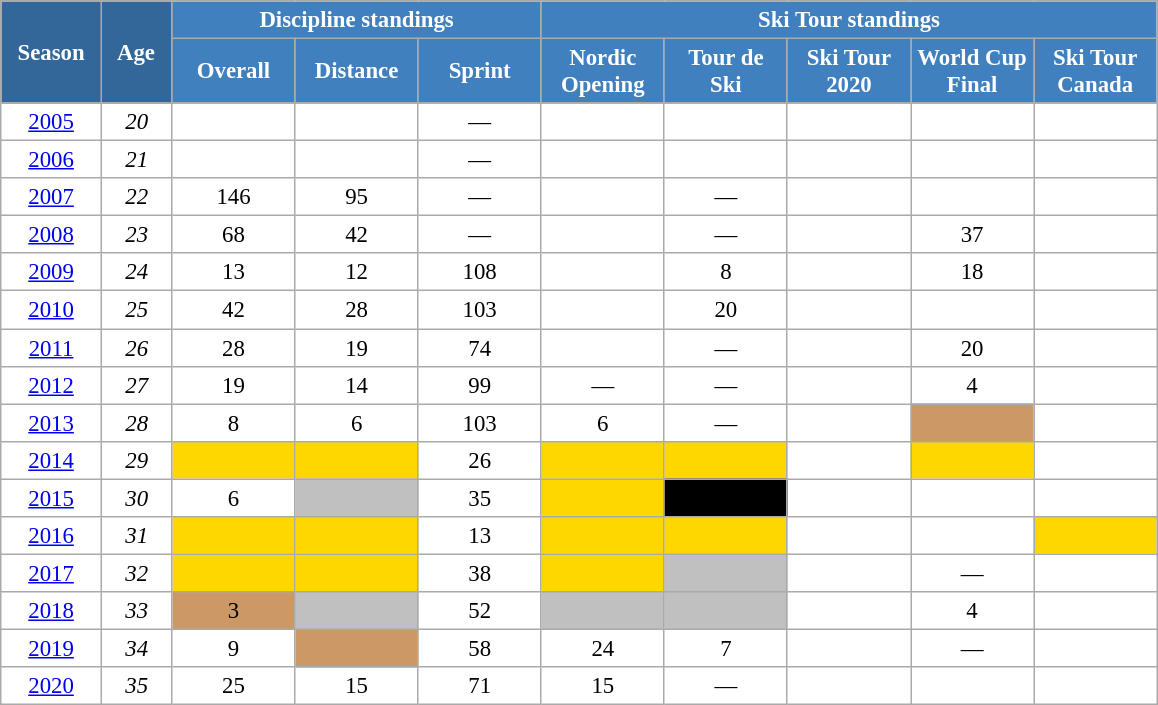<table class="wikitable" style="font-size:95%; text-align:center; border:grey solid 1px; border-collapse:collapse; background:#ffffff;">
<tr>
<th style="background-color:#369; color:white; width:60px;" rowspan="2"> Season </th>
<th style="background-color:#369; color:white; width:40px;" rowspan="2"> Age </th>
<th style="background-color:#4180be; color:white;" colspan="3">Discipline standings</th>
<th style="background-color:#4180be; color:white;" colspan="5">Ski Tour standings</th>
</tr>
<tr>
<th style="background-color:#4180be; color:white; width:75px;">Overall</th>
<th style="background-color:#4180be; color:white; width:75px;">Distance</th>
<th style="background-color:#4180be; color:white; width:75px;">Sprint</th>
<th style="background-color:#4180be; color:white; width:75px;">Nordic<br>Opening</th>
<th style="background-color:#4180be; color:white; width:75px;">Tour de<br>Ski</th>
<th style="background-color:#4180be; color:white; width:75px;">Ski Tour<br>2020</th>
<th style="background-color:#4180be; color:white; width:75px;">World Cup<br>Final</th>
<th style="background-color:#4180be; color:white; width:75px;">Ski Tour<br>Canada</th>
</tr>
<tr>
<td><a href='#'>2005</a></td>
<td><em>20</em></td>
<td></td>
<td></td>
<td>—</td>
<td></td>
<td></td>
<td></td>
<td></td>
<td></td>
</tr>
<tr>
<td><a href='#'>2006</a></td>
<td><em>21</em></td>
<td></td>
<td></td>
<td>—</td>
<td></td>
<td></td>
<td></td>
<td></td>
<td></td>
</tr>
<tr>
<td><a href='#'>2007</a></td>
<td><em>22</em></td>
<td>146</td>
<td>95</td>
<td>—</td>
<td></td>
<td>—</td>
<td></td>
<td></td>
<td></td>
</tr>
<tr>
<td><a href='#'>2008</a></td>
<td><em>23</em></td>
<td>68</td>
<td>42</td>
<td>—</td>
<td></td>
<td>—</td>
<td></td>
<td>37</td>
<td></td>
</tr>
<tr>
<td><a href='#'>2009</a></td>
<td><em>24</em></td>
<td>13</td>
<td>12</td>
<td>108</td>
<td></td>
<td>8</td>
<td></td>
<td>18</td>
<td></td>
</tr>
<tr>
<td><a href='#'>2010</a></td>
<td><em>25</em></td>
<td>42</td>
<td>28</td>
<td>103</td>
<td></td>
<td>20</td>
<td></td>
<td></td>
<td></td>
</tr>
<tr>
<td><a href='#'>2011</a></td>
<td><em>26</em></td>
<td>28</td>
<td>19</td>
<td>74</td>
<td></td>
<td>—</td>
<td></td>
<td>20</td>
<td></td>
</tr>
<tr>
<td><a href='#'>2012</a></td>
<td><em>27</em></td>
<td>19</td>
<td>14</td>
<td>99</td>
<td>—</td>
<td>—</td>
<td></td>
<td>4</td>
<td></td>
</tr>
<tr>
<td><a href='#'>2013</a></td>
<td><em>28</em></td>
<td>8</td>
<td>6</td>
<td>103</td>
<td>6</td>
<td>—</td>
<td></td>
<td style="background:#c96;"></td>
<td></td>
</tr>
<tr>
<td><a href='#'>2014</a></td>
<td><em>29</em></td>
<td style="background:gold;"></td>
<td style="background:gold;"></td>
<td>26</td>
<td style="background:gold;"></td>
<td style="background:gold;"></td>
<td></td>
<td style="background:gold;"></td>
<td></td>
</tr>
<tr>
<td><a href='#'>2015</a></td>
<td><em>30</em></td>
<td>6</td>
<td style="background:silver;"></td>
<td>35</td>
<td style="background:gold;"></td>
<td style="background:#000000; color:white"></td>
<td></td>
<td></td>
<td></td>
</tr>
<tr>
<td><a href='#'>2016</a></td>
<td><em>31</em></td>
<td style="background:gold;"></td>
<td style="background:gold;"></td>
<td>13</td>
<td style="background:gold;"></td>
<td style="background:gold;"></td>
<td></td>
<td></td>
<td style="background:gold;"></td>
</tr>
<tr>
<td><a href='#'>2017</a></td>
<td><em>32</em></td>
<td style="background:gold;"></td>
<td style="background:gold;"></td>
<td>38</td>
<td style="background:gold;"></td>
<td style="background:silver;"></td>
<td></td>
<td>—</td>
<td></td>
</tr>
<tr>
<td><a href='#'>2018</a></td>
<td><em>33</em></td>
<td style="background:#c96;">3</td>
<td style="background:silver;"></td>
<td>52</td>
<td style="background:silver;"></td>
<td style="background:silver;"></td>
<td></td>
<td>4</td>
<td></td>
</tr>
<tr>
<td><a href='#'>2019</a></td>
<td><em>34</em></td>
<td>9</td>
<td style="background:#c96;"></td>
<td>58</td>
<td>24</td>
<td>7</td>
<td></td>
<td>—</td>
<td></td>
</tr>
<tr>
<td><a href='#'>2020</a></td>
<td><em>35</em></td>
<td>25</td>
<td>15</td>
<td>71</td>
<td>15</td>
<td>—</td>
<td></td>
<td></td>
<td></td>
</tr>
</table>
